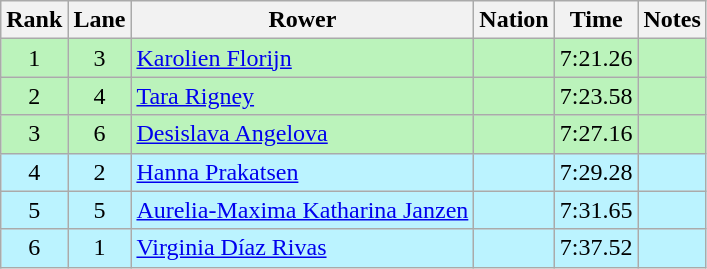<table class="wikitable sortable" style="text-align:center">
<tr>
<th>Rank</th>
<th>Lane</th>
<th>Rower</th>
<th>Nation</th>
<th>Time</th>
<th>Notes</th>
</tr>
<tr bgcolor="bbf3bb">
<td>1</td>
<td>3</td>
<td align=left><a href='#'>Karolien Florijn</a></td>
<td align=left></td>
<td>7:21.26</td>
<td></td>
</tr>
<tr bgcolor="bbf3bb">
<td>2</td>
<td>4</td>
<td align=left><a href='#'>Tara Rigney</a></td>
<td align=left></td>
<td>7:23.58</td>
<td></td>
</tr>
<tr bgcolor="bbf3bb">
<td>3</td>
<td>6</td>
<td align=left><a href='#'>Desislava Angelova</a></td>
<td align=left></td>
<td>7:27.16</td>
<td></td>
</tr>
<tr bgcolor="bbf3ff">
<td>4</td>
<td>2</td>
<td align=left><a href='#'>Hanna Prakatsen</a></td>
<td align=left></td>
<td>7:29.28</td>
<td></td>
</tr>
<tr bgcolor="bbf3ff">
<td>5</td>
<td>5</td>
<td align=left><a href='#'>Aurelia-Maxima Katharina Janzen</a></td>
<td align=left></td>
<td>7:31.65</td>
<td></td>
</tr>
<tr bgcolor="bbf3ff">
<td>6</td>
<td>1</td>
<td align=left><a href='#'>Virginia Díaz Rivas</a></td>
<td align=left></td>
<td>7:37.52</td>
<td></td>
</tr>
</table>
